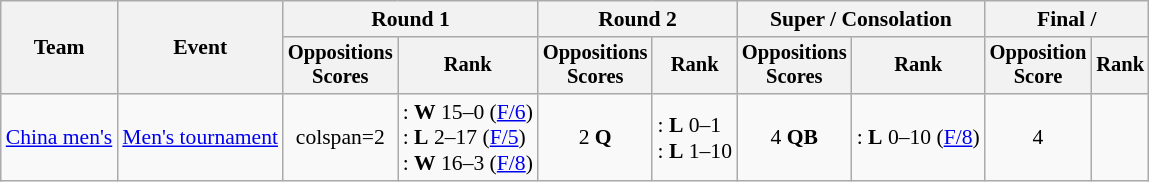<table class=wikitable style="font-size:90%; text-align:center;">
<tr>
<th rowspan=2>Team</th>
<th rowspan=2>Event</th>
<th colspan=2>Round 1</th>
<th colspan=2>Round 2</th>
<th colspan=2>Super / Consolation</th>
<th colspan=2>Final / </th>
</tr>
<tr style=font-size:95%>
<th>Oppositions<br>Scores</th>
<th>Rank</th>
<th>Oppositions<br>Scores</th>
<th>Rank</th>
<th>Oppositions<br>Scores</th>
<th>Rank</th>
<th>Opposition<br>Score</th>
<th>Rank</th>
</tr>
<tr>
<td align=left><a href='#'>China men's</a></td>
<td align=left><a href='#'>Men's tournament</a></td>
<td>colspan=2 </td>
<td align=left>: <strong>W</strong> 15–0 (<a href='#'>F/6</a>)<br>: <strong>L</strong> 2–17 (<a href='#'>F/5</a>)<br>: <strong>W</strong> 16–3 (<a href='#'>F/8</a>)</td>
<td>2 <strong>Q</strong></td>
<td align=left>: <strong>L</strong> 0–1<br>: <strong>L</strong> 1–10</td>
<td>4 <strong>QB</strong></td>
<td align=left>: <strong>L</strong> 0–10 (<a href='#'>F/8</a>)</td>
<td>4</td>
</tr>
</table>
